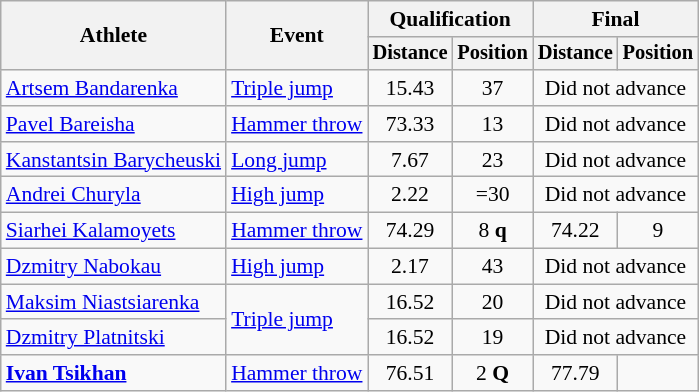<table class=wikitable style="font-size:90%">
<tr>
<th rowspan="2">Athlete</th>
<th rowspan="2">Event</th>
<th colspan="2">Qualification</th>
<th colspan="2">Final</th>
</tr>
<tr style="font-size:95%">
<th>Distance</th>
<th>Position</th>
<th>Distance</th>
<th>Position</th>
</tr>
<tr align=center>
<td align=left><a href='#'>Artsem Bandarenka</a></td>
<td align=left><a href='#'>Triple jump</a></td>
<td>15.43</td>
<td>37</td>
<td colspan=2>Did not advance</td>
</tr>
<tr align=center>
<td align=left><a href='#'>Pavel Bareisha</a></td>
<td align=left><a href='#'>Hammer throw</a></td>
<td>73.33</td>
<td>13</td>
<td colspan=2>Did not advance</td>
</tr>
<tr align=center>
<td align=left><a href='#'>Kanstantsin Barycheuski</a></td>
<td align=left><a href='#'>Long jump</a></td>
<td>7.67</td>
<td>23</td>
<td colspan=2>Did not advance</td>
</tr>
<tr align=center>
<td align=left><a href='#'>Andrei Churyla</a></td>
<td align=left><a href='#'>High jump</a></td>
<td>2.22</td>
<td>=30</td>
<td colspan=2>Did not advance</td>
</tr>
<tr align=center>
<td align=left><a href='#'>Siarhei Kalamoyets</a></td>
<td align=left><a href='#'>Hammer throw</a></td>
<td>74.29</td>
<td>8 <strong>q</strong></td>
<td>74.22</td>
<td>9</td>
</tr>
<tr align=center>
<td align=left><a href='#'>Dzmitry Nabokau</a></td>
<td align=left><a href='#'>High jump</a></td>
<td>2.17</td>
<td>43</td>
<td colspan=2>Did not advance</td>
</tr>
<tr align=center>
<td align=left><a href='#'>Maksim Niastsiarenka</a></td>
<td align=left rowspan=2><a href='#'>Triple jump</a></td>
<td>16.52</td>
<td>20</td>
<td colspan=2>Did not advance</td>
</tr>
<tr align=center>
<td align=left><a href='#'>Dzmitry Platnitski</a></td>
<td>16.52</td>
<td>19</td>
<td colspan=2>Did not advance</td>
</tr>
<tr align=center>
<td align=left><strong><a href='#'>Ivan Tsikhan</a></strong></td>
<td align=left><a href='#'>Hammer throw</a></td>
<td>76.51</td>
<td>2 <strong>Q</strong></td>
<td>77.79</td>
<td></td>
</tr>
</table>
